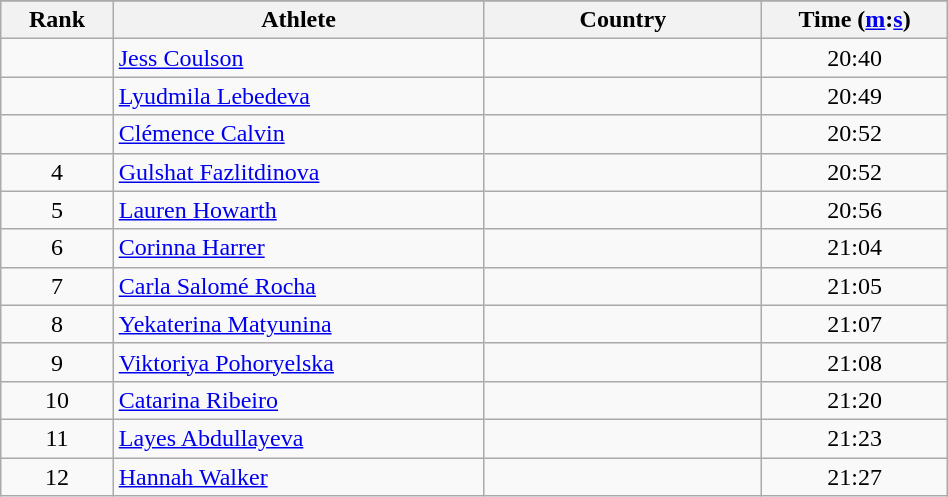<table class="wikitable" style="width:50%;">
<tr>
</tr>
<tr>
<th width=5%>Rank</th>
<th width=20%>Athlete</th>
<th width=15%>Country</th>
<th width=10%>Time (<a href='#'>m</a>:<a href='#'>s</a>)</th>
</tr>
<tr style="text-align:center;">
<td></td>
<td style="text-align:left;"><a href='#'>Jess Coulson</a></td>
<td style="text-align:left;"></td>
<td>20:40</td>
</tr>
<tr style="text-align:center;">
<td></td>
<td style="text-align:left;"><a href='#'>Lyudmila Lebedeva</a></td>
<td style="text-align:left;"></td>
<td>20:49</td>
</tr>
<tr style="text-align:center;">
<td></td>
<td style="text-align:left;"><a href='#'>Clémence Calvin</a></td>
<td style="text-align:left;"></td>
<td>20:52</td>
</tr>
<tr style="text-align:center;">
<td>4</td>
<td style="text-align:left;"><a href='#'>Gulshat Fazlitdinova</a></td>
<td style="text-align:left;"></td>
<td>20:52</td>
</tr>
<tr style="text-align:center;">
<td>5</td>
<td style="text-align:left;"><a href='#'>Lauren Howarth</a></td>
<td style="text-align:left;"></td>
<td>20:56</td>
</tr>
<tr style="text-align:center;">
<td>6</td>
<td style="text-align:left;"><a href='#'>Corinna Harrer</a></td>
<td style="text-align:left;"></td>
<td>21:04</td>
</tr>
<tr style="text-align:center;">
<td>7</td>
<td style="text-align:left;"><a href='#'>Carla Salomé Rocha</a></td>
<td style="text-align:left;"></td>
<td>21:05</td>
</tr>
<tr style="text-align:center;">
<td>8</td>
<td style="text-align:left;"><a href='#'>Yekaterina Matyunina</a></td>
<td style="text-align:left;"></td>
<td>21:07</td>
</tr>
<tr style="text-align:center;">
<td>9</td>
<td style="text-align:left;"><a href='#'>Viktoriya Pohoryelska</a></td>
<td style="text-align:left;"></td>
<td>21:08</td>
</tr>
<tr style="text-align:center;">
<td>10</td>
<td style="text-align:left;"><a href='#'>Catarina Ribeiro</a></td>
<td style="text-align:left;"></td>
<td>21:20</td>
</tr>
<tr style="text-align:center;">
<td>11</td>
<td style="text-align:left;"><a href='#'>Layes Abdullayeva</a></td>
<td style="text-align:left;"></td>
<td>21:23</td>
</tr>
<tr style="text-align:center;">
<td>12</td>
<td style="text-align:left;"><a href='#'>Hannah Walker</a></td>
<td style="text-align:left;"></td>
<td>21:27</td>
</tr>
</table>
